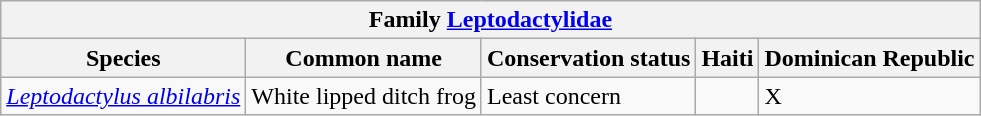<table class="wikitable sortable mw-collapsible">
<tr>
<th colspan="5">Family <a href='#'>Leptodactylidae</a></th>
</tr>
<tr>
<th>Species</th>
<th>Common name</th>
<th>Conservation status</th>
<th>Haiti</th>
<th>Dominican Republic</th>
</tr>
<tr>
<td><em><a href='#'>Leptodactylus albilabris</a></em></td>
<td>White lipped ditch frog</td>
<td>Least concern</td>
<td></td>
<td>X</td>
</tr>
</table>
